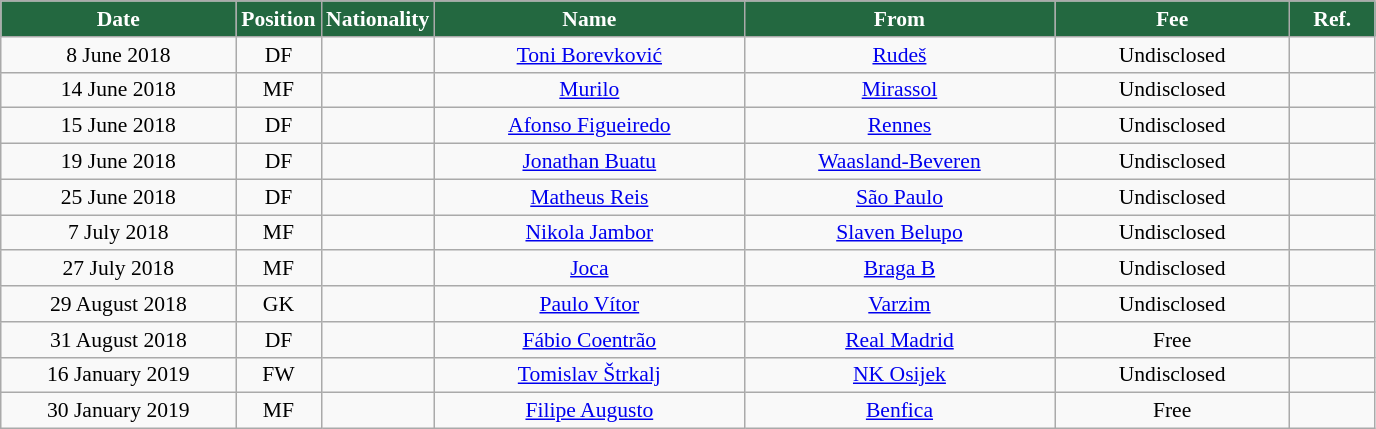<table class="wikitable"  style="text-align:center; font-size:90%; ">
<tr>
<th style="background:#236840; color:white; width:150px;">Date</th>
<th style="background:#236840; color:white; width:50px;">Position</th>
<th style="background:#236840; color:white; width:50px;">Nationality</th>
<th style="background:#236840; color:white; width:200px;">Name</th>
<th style="background:#236840; color:white; width:200px;">From</th>
<th style="background:#236840; color:white; width:150px;">Fee</th>
<th style="background:#236840; color:white; width:50px;">Ref.</th>
</tr>
<tr>
<td>8 June 2018</td>
<td>DF</td>
<td></td>
<td><a href='#'>Toni Borevković</a></td>
<td><a href='#'>Rudeš</a></td>
<td>Undisclosed</td>
<td></td>
</tr>
<tr>
<td>14 June 2018</td>
<td>MF</td>
<td></td>
<td><a href='#'>Murilo</a></td>
<td><a href='#'>Mirassol</a></td>
<td>Undisclosed</td>
<td></td>
</tr>
<tr>
<td>15 June 2018</td>
<td>DF</td>
<td></td>
<td><a href='#'>Afonso Figueiredo</a></td>
<td><a href='#'>Rennes</a></td>
<td>Undisclosed</td>
<td></td>
</tr>
<tr>
<td>19 June 2018</td>
<td>DF</td>
<td></td>
<td><a href='#'>Jonathan Buatu</a></td>
<td><a href='#'>Waasland-Beveren</a></td>
<td>Undisclosed</td>
<td></td>
</tr>
<tr>
<td>25 June 2018</td>
<td>DF</td>
<td></td>
<td><a href='#'>Matheus Reis</a></td>
<td><a href='#'>São Paulo</a></td>
<td>Undisclosed</td>
<td></td>
</tr>
<tr>
<td>7 July 2018</td>
<td>MF</td>
<td></td>
<td><a href='#'>Nikola Jambor</a></td>
<td><a href='#'>Slaven Belupo</a></td>
<td>Undisclosed</td>
<td></td>
</tr>
<tr>
<td>27 July 2018</td>
<td>MF</td>
<td></td>
<td><a href='#'>Joca</a></td>
<td><a href='#'>Braga B</a></td>
<td>Undisclosed</td>
<td></td>
</tr>
<tr>
<td>29 August 2018</td>
<td>GK</td>
<td></td>
<td><a href='#'>Paulo Vítor</a></td>
<td><a href='#'>Varzim</a></td>
<td>Undisclosed</td>
<td></td>
</tr>
<tr>
<td>31 August 2018</td>
<td>DF</td>
<td></td>
<td><a href='#'>Fábio Coentrão</a></td>
<td><a href='#'>Real Madrid</a></td>
<td>Free</td>
<td></td>
</tr>
<tr>
<td>16 January 2019</td>
<td>FW</td>
<td></td>
<td><a href='#'>Tomislav Štrkalj</a></td>
<td><a href='#'>NK Osijek</a></td>
<td>Undisclosed</td>
<td></td>
</tr>
<tr>
<td>30 January 2019</td>
<td>MF</td>
<td></td>
<td><a href='#'>Filipe Augusto</a></td>
<td><a href='#'>Benfica</a></td>
<td>Free</td>
<td></td>
</tr>
</table>
